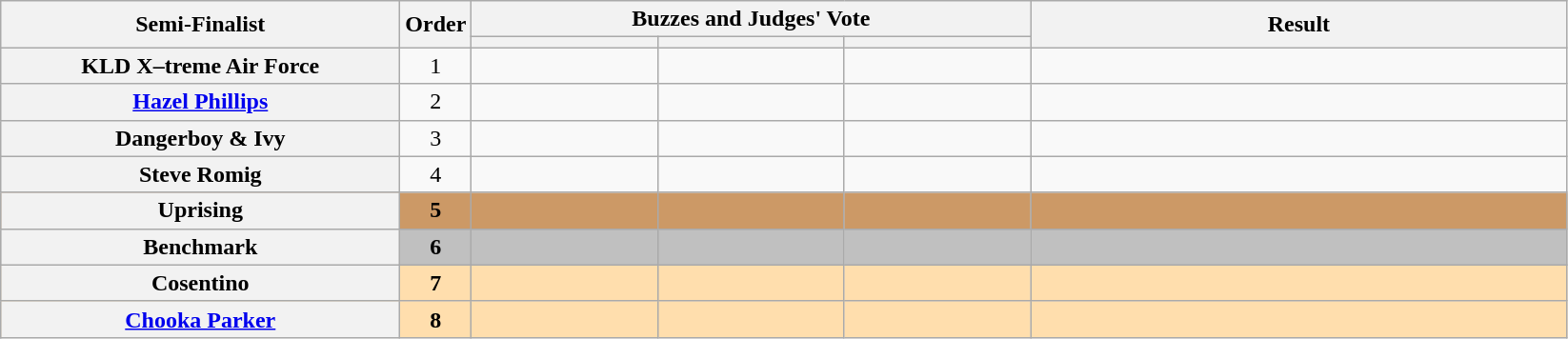<table class="wikitable plainrowheaders sortable" style="text-align:center;">
<tr>
<th scope="col" rowspan=2 class="unsortable" style="width:17em;">Semi-Finalist</th>
<th scope="col" rowspan=2 style="width:1em;">Order</th>
<th scope="col" colspan=3 class="unsortable" style="width:24em;">Buzzes and Judges' Vote</th>
<th scope="col" rowspan=2 style="width:23em;">Result</th>
</tr>
<tr>
<th scope="col" class="unsortable" style="width:6em;"></th>
<th scope="col" class="unsortable" style="width:6em;"></th>
<th scope="col" class="unsortable" style="width:6em;"></th>
</tr>
<tr>
<th scope="row">KLD X–treme Air Force</th>
<td>1</td>
<td style="text-align:center;"></td>
<td style="text-align:center;"></td>
<td style="text-align:center;"></td>
<td></td>
</tr>
<tr>
<th scope="row"><a href='#'>Hazel Phillips</a></th>
<td>2</td>
<td style="text-align:center;"></td>
<td style="text-align:center;"></td>
<td style="text-align:center;"></td>
<td></td>
</tr>
<tr>
<th scope="row">Dangerboy & Ivy</th>
<td>3</td>
<td style="text-align:center;"></td>
<td style="text-align:center;"></td>
<td style="text-align:center;"></td>
<td></td>
</tr>
<tr>
<th scope="row">Steve Romig</th>
<td>4</td>
<td style="text-align:center;"></td>
<td style="text-align:center;"></td>
<td style="text-align:center;"></td>
<td></td>
</tr>
<tr bgcolor=#c96>
<th scope="row"><strong>Uprising</strong></th>
<td><strong>5</strong></td>
<td style="text-align:center;"></td>
<td style="text-align:center;"></td>
<td style="text-align:center;"></td>
<td><strong></strong></td>
</tr>
<tr bgcolor=silver>
<th scope="row"><strong>Benchmark</strong></th>
<td><strong>6</strong></td>
<td style="text-align:center;"></td>
<td style="text-align:center;"></td>
<td style="text-align:center;"></td>
<td><strong></strong></td>
</tr>
<tr bgcolor=navajowhite>
<th scope="row"><strong>Cosentino</strong></th>
<td><strong>7</strong></td>
<td style="text-align:center;"></td>
<td style="text-align:center;"></td>
<td style="text-align:center;"></td>
<td><strong></strong></td>
</tr>
<tr bgcolor=navajowhite>
<th scope="row"><strong><a href='#'>Chooka Parker</a></strong></th>
<td><strong>8</strong></td>
<td style="text-align:center;"></td>
<td style="text-align:center;"></td>
<td style="text-align:center;"></td>
<td><strong></strong></td>
</tr>
</table>
